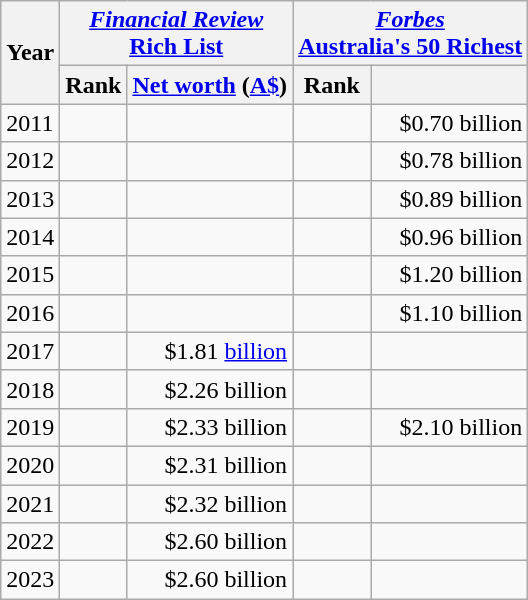<table class="wikitable">
<tr>
<th rowspan=2>Year</th>
<th colspan=2><em><a href='#'>Financial Review</a></em><br><a href='#'>Rich List</a></th>
<th colspan=2><em><a href='#'>Forbes</a></em><br><a href='#'>Australia's 50 Richest</a></th>
</tr>
<tr>
<th>Rank</th>
<th><a href='#'>Net worth</a> (<a href='#'>A$</a>)</th>
<th>Rank</th>
<th></th>
</tr>
<tr>
<td>2011</td>
<td align="center"></td>
<td align="right"></td>
<td align="center"></td>
<td align="right">$0.70 billion </td>
</tr>
<tr>
<td>2012</td>
<td align="center"></td>
<td align="right"></td>
<td align="center"></td>
<td align="right">$0.78 billion </td>
</tr>
<tr>
<td>2013</td>
<td align="center"></td>
<td align="right"></td>
<td align="center"></td>
<td align="right">$0.89 billion </td>
</tr>
<tr>
<td>2014</td>
<td align="center"></td>
<td align="right"></td>
<td align="center"></td>
<td align="right">$0.96 billion </td>
</tr>
<tr>
<td>2015</td>
<td align="center"></td>
<td align="right"></td>
<td align="center"></td>
<td align="right">$1.20 billion </td>
</tr>
<tr>
<td>2016</td>
<td align="center"></td>
<td align="right"></td>
<td align="center"></td>
<td align="right">$1.10 billion </td>
</tr>
<tr>
<td>2017</td>
<td align="center"></td>
<td align="right">$1.81 <a href='#'>billion</a></td>
<td align="center"></td>
<td align="right"></td>
</tr>
<tr>
<td>2018</td>
<td align="center"></td>
<td align="right">$2.26 billion </td>
<td align="center"></td>
<td align="right"></td>
</tr>
<tr>
<td>2019</td>
<td align="center"></td>
<td align="right">$2.33 billion </td>
<td align="center"></td>
<td align="right">$2.10 billion </td>
</tr>
<tr>
<td>2020</td>
<td align="center"></td>
<td align="right">$2.31 billion </td>
<td align="center"></td>
<td align="right"></td>
</tr>
<tr>
<td>2021</td>
<td align="center"></td>
<td align="right">$2.32 billion </td>
<td align="center"></td>
<td align="right"></td>
</tr>
<tr>
<td>2022</td>
<td align="center"></td>
<td align="right">$2.60 billion </td>
<td align="center"></td>
<td align="right"></td>
</tr>
<tr>
<td>2023</td>
<td align="center"></td>
<td align="right">$2.60 billion </td>
<td align="center"></td>
<td align="right"></td>
</tr>
</table>
